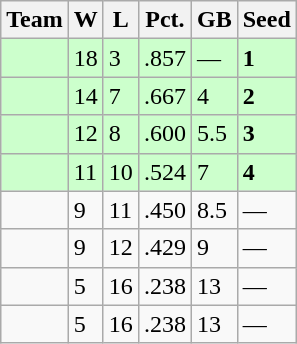<table class=wikitable>
<tr>
<th>Team</th>
<th>W</th>
<th>L</th>
<th>Pct.</th>
<th>GB</th>
<th>Seed</th>
</tr>
<tr bgcolor=ccffcc>
<td></td>
<td>18</td>
<td>3</td>
<td>.857</td>
<td>—</td>
<td><strong>1</strong></td>
</tr>
<tr bgcolor=ccffcc>
<td></td>
<td>14</td>
<td>7</td>
<td>.667</td>
<td>4</td>
<td><strong>2</strong></td>
</tr>
<tr bgcolor=ccffcc>
<td></td>
<td>12</td>
<td>8</td>
<td>.600</td>
<td>5.5</td>
<td><strong>3</strong></td>
</tr>
<tr bgcolor=ccffcc>
<td></td>
<td>11</td>
<td>10</td>
<td>.524</td>
<td>7</td>
<td><strong>4</strong></td>
</tr>
<tr>
<td></td>
<td>9</td>
<td>11</td>
<td>.450</td>
<td>8.5</td>
<td>—</td>
</tr>
<tr>
<td></td>
<td>9</td>
<td>12</td>
<td>.429</td>
<td>9</td>
<td>—</td>
</tr>
<tr>
<td></td>
<td>5</td>
<td>16</td>
<td>.238</td>
<td>13</td>
<td>—</td>
</tr>
<tr>
<td></td>
<td>5</td>
<td>16</td>
<td>.238</td>
<td>13</td>
<td>—</td>
</tr>
</table>
